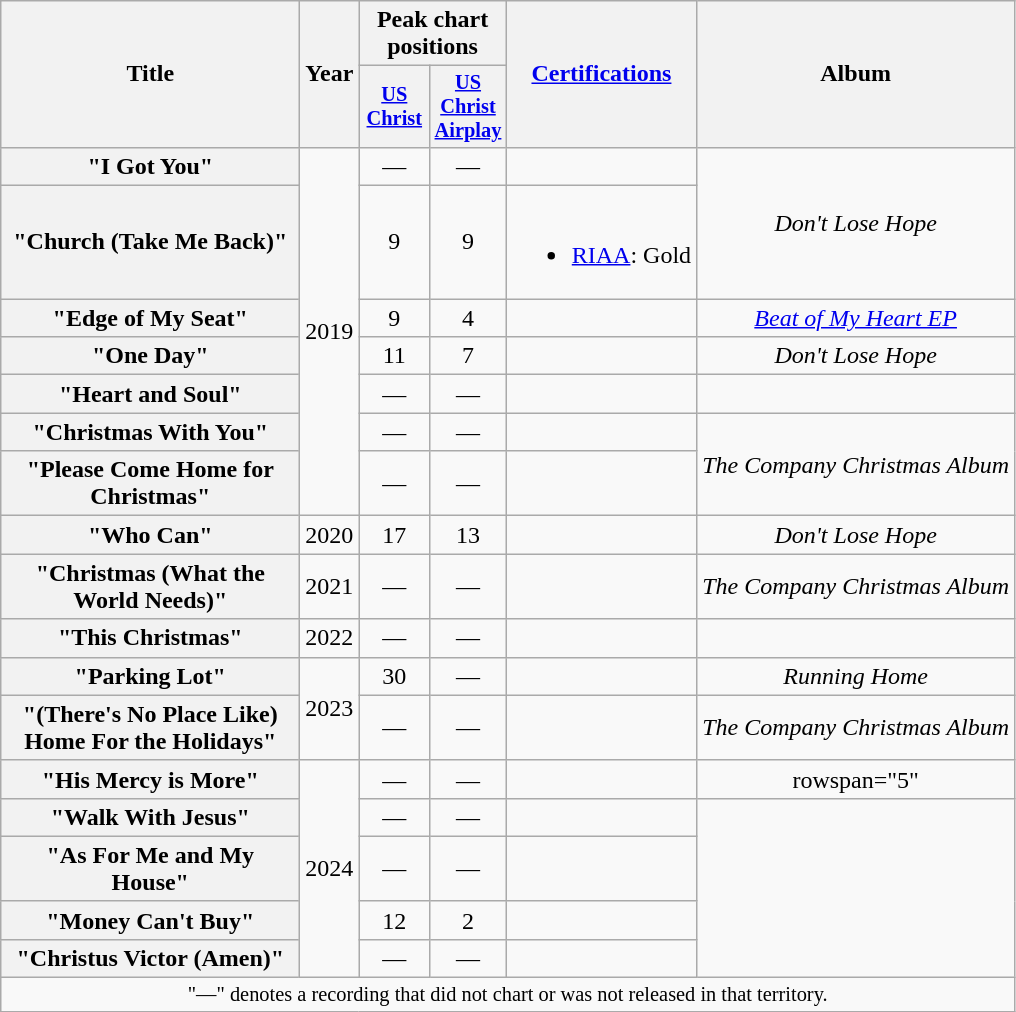<table class="wikitable plainrowheaders" style="text-align:center;">
<tr>
<th rowspan="2" scope="col" style="width:12em;">Title</th>
<th rowspan="2">Year</th>
<th colspan="2">Peak chart positions</th>
<th rowspan="2"><a href='#'>Certifications</a></th>
<th rowspan="2">Album</th>
</tr>
<tr>
<th scope="col" style="width:3em;font-size:85%;"><a href='#'>US<br>Christ</a><br></th>
<th scope="col" style="width:3em;font-size:85%;"><a href='#'>US<br>Christ<br>Airplay</a><br></th>
</tr>
<tr>
<th scope="row">"I Got You"</th>
<td rowspan="7">2019</td>
<td>—</td>
<td>—</td>
<td></td>
<td rowspan="2"><em>Don't Lose Hope</em></td>
</tr>
<tr>
<th scope="row">"Church (Take Me Back)"</th>
<td>9</td>
<td>9</td>
<td><br><ul><li><a href='#'>RIAA</a>: Gold</li></ul></td>
</tr>
<tr>
<th scope="row">"Edge of My Seat"<br></th>
<td>9</td>
<td>4</td>
<td></td>
<td><em><a href='#'>Beat of My Heart EP</a></em></td>
</tr>
<tr>
<th scope="row">"One Day"</th>
<td>11</td>
<td>7</td>
<td></td>
<td><em>Don't Lose Hope</em></td>
</tr>
<tr>
<th scope="row">"Heart and Soul"</th>
<td>—</td>
<td>—</td>
<td></td>
<td></td>
</tr>
<tr>
<th scope="row">"Christmas With You"</th>
<td>—</td>
<td>—</td>
<td></td>
<td rowspan="2"><em>The Company Christmas Album</em></td>
</tr>
<tr>
<th scope="row">"Please Come Home for Christmas"</th>
<td>—</td>
<td>—</td>
<td></td>
</tr>
<tr>
<th scope="row">"Who Can"</th>
<td>2020</td>
<td>17</td>
<td>13</td>
<td></td>
<td><em>Don't Lose Hope</em></td>
</tr>
<tr>
<th scope="row">"Christmas (What the World Needs)"</th>
<td>2021</td>
<td>—</td>
<td>—</td>
<td></td>
<td><em>The Company Christmas Album</em></td>
</tr>
<tr>
<th scope="row">"This Christmas"</th>
<td>2022</td>
<td>—</td>
<td>—</td>
<td></td>
<td></td>
</tr>
<tr>
<th scope="row">"Parking Lot"</th>
<td rowspan="2">2023</td>
<td>30</td>
<td>—</td>
<td></td>
<td><em>Running Home</em></td>
</tr>
<tr>
<th scope="row">"(There's No Place Like) Home For the Holidays"</th>
<td>—</td>
<td>—</td>
<td></td>
<td><em>The Company Christmas Album</em></td>
</tr>
<tr>
<th scope="row">"His Mercy is More"</th>
<td rowspan="5">2024</td>
<td>—</td>
<td>—</td>
<td></td>
<td>rowspan="5" </td>
</tr>
<tr>
<th scope="row">"Walk With Jesus"</th>
<td>—</td>
<td>—</td>
<td></td>
</tr>
<tr>
<th scope="row">"As For Me and My House"</th>
<td>—</td>
<td>—</td>
<td></td>
</tr>
<tr>
<th scope="row">"Money Can't Buy"</th>
<td>12</td>
<td>2</td>
<td></td>
</tr>
<tr>
<th scope="row">"Christus Victor (Amen)"</th>
<td>—</td>
<td>—</td>
<td></td>
</tr>
<tr>
<td colspan="12" style="font-size:85%">"—" denotes a recording that did not chart or was not released in that territory.</td>
</tr>
</table>
